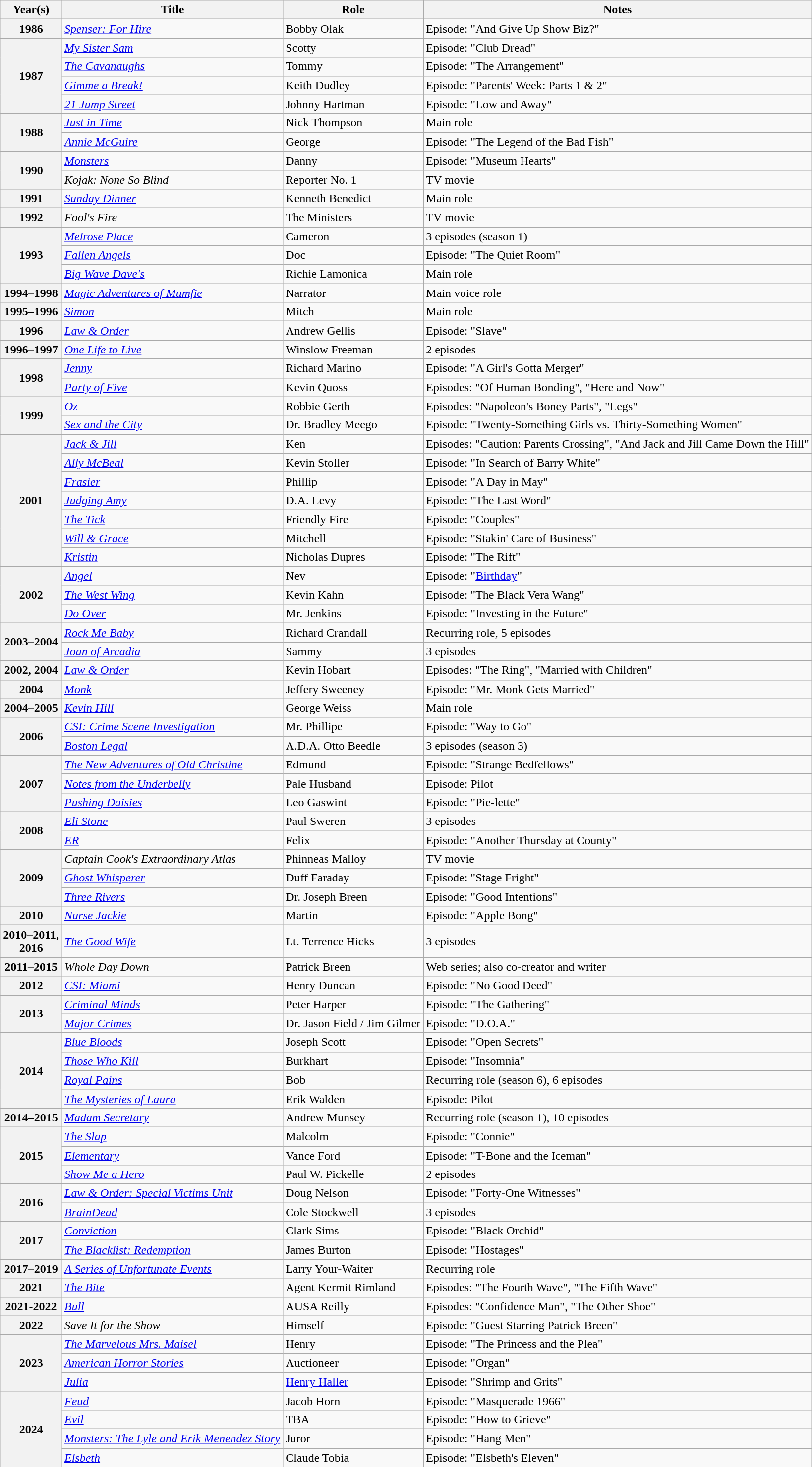<table class=wikitable unsortable>
<tr>
<th>Year(s)</th>
<th>Title</th>
<th>Role</th>
<th>Notes</th>
</tr>
<tr>
<th>1986</th>
<td><em><a href='#'>Spenser: For Hire</a></em></td>
<td>Bobby Olak</td>
<td>Episode: "And Give Up Show Biz?"</td>
</tr>
<tr>
<th rowspan="4">1987</th>
<td><em><a href='#'>My Sister Sam</a></em></td>
<td>Scotty</td>
<td>Episode: "Club Dread"</td>
</tr>
<tr>
<td><em><a href='#'>The Cavanaughs</a></em></td>
<td>Tommy</td>
<td>Episode: "The Arrangement"</td>
</tr>
<tr>
<td><em><a href='#'>Gimme a Break!</a></em></td>
<td>Keith Dudley</td>
<td>Episode: "Parents' Week: Parts 1 & 2"</td>
</tr>
<tr>
<td><em><a href='#'>21 Jump Street</a></em></td>
<td>Johnny Hartman</td>
<td>Episode: "Low and Away"</td>
</tr>
<tr>
<th rowspan="2">1988</th>
<td><em><a href='#'>Just in Time</a></em></td>
<td>Nick Thompson</td>
<td>Main role</td>
</tr>
<tr>
<td><em><a href='#'>Annie McGuire</a></em></td>
<td>George</td>
<td>Episode: "The Legend of the Bad Fish"</td>
</tr>
<tr>
<th rowspan="2">1990</th>
<td><em><a href='#'>Monsters</a></em></td>
<td>Danny</td>
<td>Episode: "Museum Hearts"</td>
</tr>
<tr>
<td><em>Kojak: None So Blind</em></td>
<td>Reporter No. 1</td>
<td>TV movie</td>
</tr>
<tr>
<th>1991</th>
<td><em><a href='#'>Sunday Dinner</a></em></td>
<td>Kenneth Benedict</td>
<td>Main role</td>
</tr>
<tr>
<th>1992</th>
<td><em>Fool's Fire</em></td>
<td>The Ministers</td>
<td>TV movie </td>
</tr>
<tr>
<th rowspan="3">1993</th>
<td><em><a href='#'>Melrose Place</a></em></td>
<td>Cameron</td>
<td>3 episodes (season 1)</td>
</tr>
<tr>
<td><em><a href='#'>Fallen Angels</a></em></td>
<td>Doc</td>
<td>Episode: "The Quiet Room"</td>
</tr>
<tr>
<td><em><a href='#'>Big Wave Dave's</a></em></td>
<td>Richie Lamonica</td>
<td>Main role</td>
</tr>
<tr>
<th>1994–1998</th>
<td><em><a href='#'>Magic Adventures of Mumfie</a></em></td>
<td>Narrator</td>
<td>Main voice role</td>
</tr>
<tr>
<th>1995–1996</th>
<td><em><a href='#'>Simon</a></em></td>
<td>Mitch</td>
<td>Main role</td>
</tr>
<tr>
<th>1996</th>
<td><em><a href='#'>Law & Order</a></em></td>
<td>Andrew Gellis</td>
<td>Episode: "Slave"</td>
</tr>
<tr>
<th>1996–1997</th>
<td><em><a href='#'>One Life to Live</a></em></td>
<td>Winslow Freeman</td>
<td>2 episodes</td>
</tr>
<tr>
<th rowspan="2">1998</th>
<td><em><a href='#'>Jenny</a></em></td>
<td>Richard Marino</td>
<td>Episode: "A Girl's Gotta Merger"</td>
</tr>
<tr>
<td><em><a href='#'>Party of Five</a></em></td>
<td>Kevin Quoss</td>
<td>Episodes: "Of Human Bonding", "Here and Now"</td>
</tr>
<tr>
<th rowspan="2">1999</th>
<td><em><a href='#'>Oz</a></em></td>
<td>Robbie Gerth</td>
<td>Episodes: "Napoleon's Boney Parts", "Legs"</td>
</tr>
<tr>
<td><em><a href='#'>Sex and the City</a></em></td>
<td>Dr. Bradley Meego</td>
<td>Episode: "Twenty-Something Girls vs. Thirty-Something Women"</td>
</tr>
<tr>
<th rowspan="7">2001</th>
<td><em><a href='#'>Jack & Jill</a></em></td>
<td>Ken</td>
<td>Episodes: "Caution: Parents Crossing", "And Jack and Jill Came Down the Hill"</td>
</tr>
<tr>
<td><em><a href='#'>Ally McBeal</a></em></td>
<td>Kevin Stoller</td>
<td>Episode: "In Search of Barry White"</td>
</tr>
<tr>
<td><em><a href='#'>Frasier</a></em></td>
<td>Phillip</td>
<td>Episode: "A Day in May"</td>
</tr>
<tr>
<td><em><a href='#'>Judging Amy</a></em></td>
<td>D.A. Levy</td>
<td>Episode: "The Last Word"</td>
</tr>
<tr>
<td><em><a href='#'>The Tick</a></em></td>
<td>Friendly Fire</td>
<td>Episode: "Couples"</td>
</tr>
<tr>
<td><em><a href='#'>Will & Grace</a></em></td>
<td>Mitchell</td>
<td>Episode: "Stakin' Care of Business"</td>
</tr>
<tr>
<td><em><a href='#'>Kristin</a></em></td>
<td>Nicholas Dupres</td>
<td>Episode: "The Rift"</td>
</tr>
<tr>
<th rowspan="3">2002</th>
<td><em><a href='#'>Angel</a></em></td>
<td>Nev</td>
<td>Episode: "<a href='#'>Birthday</a>"</td>
</tr>
<tr>
<td><em><a href='#'>The West Wing</a></em></td>
<td>Kevin Kahn</td>
<td>Episode: "The Black Vera Wang"</td>
</tr>
<tr>
<td><em><a href='#'>Do Over</a></em></td>
<td>Mr. Jenkins</td>
<td>Episode: "Investing in the Future"</td>
</tr>
<tr>
<th rowspan="2">2003–2004</th>
<td><em><a href='#'>Rock Me Baby</a></em></td>
<td>Richard Crandall</td>
<td>Recurring role, 5 episodes</td>
</tr>
<tr>
<td><em><a href='#'>Joan of Arcadia</a></em></td>
<td>Sammy</td>
<td>3 episodes</td>
</tr>
<tr>
<th>2002, 2004</th>
<td><em><a href='#'>Law & Order</a></em></td>
<td>Kevin Hobart</td>
<td>Episodes: "The Ring", "Married with Children"</td>
</tr>
<tr>
<th>2004</th>
<td><em><a href='#'>Monk</a></em></td>
<td>Jeffery Sweeney</td>
<td>Episode: "Mr. Monk Gets Married"</td>
</tr>
<tr>
<th>2004–2005</th>
<td><em><a href='#'>Kevin Hill</a></em></td>
<td>George Weiss</td>
<td>Main role</td>
</tr>
<tr>
<th rowspan="2">2006</th>
<td><em><a href='#'>CSI: Crime Scene Investigation</a></em></td>
<td>Mr. Phillipe</td>
<td>Episode: "Way to Go"</td>
</tr>
<tr>
<td><em><a href='#'>Boston Legal</a></em></td>
<td>A.D.A. Otto Beedle</td>
<td>3 episodes (season 3)</td>
</tr>
<tr>
<th rowspan="3">2007</th>
<td><em><a href='#'>The New Adventures of Old Christine</a></em></td>
<td>Edmund</td>
<td>Episode: "Strange Bedfellows"</td>
</tr>
<tr>
<td><em><a href='#'>Notes from the Underbelly</a></em></td>
<td>Pale Husband</td>
<td>Episode: Pilot</td>
</tr>
<tr>
<td><em><a href='#'>Pushing Daisies</a></em></td>
<td>Leo Gaswint</td>
<td>Episode: "Pie-lette"</td>
</tr>
<tr>
<th rowspan="2">2008</th>
<td><em><a href='#'>Eli Stone</a></em></td>
<td>Paul Sweren</td>
<td>3 episodes</td>
</tr>
<tr>
<td><em><a href='#'>ER</a></em></td>
<td>Felix</td>
<td>Episode: "Another Thursday at County"</td>
</tr>
<tr>
<th rowspan="3">2009</th>
<td><em>Captain Cook's Extraordinary Atlas</em></td>
<td>Phinneas Malloy</td>
<td>TV movie</td>
</tr>
<tr>
<td><em><a href='#'>Ghost Whisperer</a></em></td>
<td>Duff Faraday</td>
<td>Episode: "Stage Fright"</td>
</tr>
<tr>
<td><em><a href='#'>Three Rivers</a></em></td>
<td>Dr. Joseph Breen</td>
<td>Episode: "Good Intentions"</td>
</tr>
<tr>
<th>2010</th>
<td><em><a href='#'>Nurse Jackie</a></em></td>
<td>Martin</td>
<td>Episode: "Apple Bong"</td>
</tr>
<tr>
<th>2010–2011,<br>2016</th>
<td><em><a href='#'>The Good Wife</a></em></td>
<td>Lt. Terrence Hicks</td>
<td>3 episodes</td>
</tr>
<tr>
<th>2011–2015</th>
<td><em>Whole Day Down</em></td>
<td>Patrick Breen</td>
<td>Web series; also co-creator and writer</td>
</tr>
<tr>
<th>2012</th>
<td><em><a href='#'>CSI: Miami</a></em></td>
<td>Henry Duncan</td>
<td>Episode: "No Good Deed"</td>
</tr>
<tr>
<th rowspan="2">2013</th>
<td><em><a href='#'>Criminal Minds</a></em></td>
<td>Peter Harper</td>
<td>Episode: "The Gathering"</td>
</tr>
<tr>
<td><em><a href='#'>Major Crimes</a></em></td>
<td>Dr. Jason Field / Jim Gilmer</td>
<td>Episode: "D.O.A."</td>
</tr>
<tr>
<th rowspan="4">2014</th>
<td><em><a href='#'>Blue Bloods</a></em></td>
<td>Joseph Scott</td>
<td>Episode: "Open Secrets"</td>
</tr>
<tr>
<td><em><a href='#'>Those Who Kill</a></em></td>
<td>Burkhart</td>
<td>Episode: "Insomnia"</td>
</tr>
<tr>
<td><em><a href='#'>Royal Pains</a></em></td>
<td>Bob</td>
<td>Recurring role (season 6), 6 episodes</td>
</tr>
<tr>
<td><em><a href='#'>The Mysteries of Laura</a></em></td>
<td>Erik Walden</td>
<td>Episode: Pilot</td>
</tr>
<tr>
<th>2014–2015</th>
<td><em><a href='#'>Madam Secretary</a></em></td>
<td>Andrew Munsey</td>
<td>Recurring role (season 1), 10 episodes</td>
</tr>
<tr>
<th rowspan="3">2015</th>
<td><em><a href='#'>The Slap</a></em></td>
<td>Malcolm</td>
<td>Episode: "Connie"</td>
</tr>
<tr>
<td><em><a href='#'>Elementary</a></em></td>
<td>Vance Ford</td>
<td>Episode: "T-Bone and the Iceman"</td>
</tr>
<tr>
<td><em><a href='#'>Show Me a Hero</a></em></td>
<td>Paul W. Pickelle</td>
<td>2 episodes</td>
</tr>
<tr>
<th rowspan="2">2016</th>
<td><em><a href='#'>Law & Order: Special Victims Unit</a></em></td>
<td>Doug Nelson</td>
<td>Episode: "Forty-One Witnesses"</td>
</tr>
<tr>
<td><em><a href='#'>BrainDead</a></em></td>
<td>Cole Stockwell</td>
<td>3 episodes</td>
</tr>
<tr>
<th rowspan="2">2017</th>
<td><em><a href='#'>Conviction</a></em></td>
<td>Clark Sims</td>
<td>Episode: "Black Orchid"</td>
</tr>
<tr>
<td><em><a href='#'>The Blacklist: Redemption</a></em></td>
<td>James Burton</td>
<td>Episode: "Hostages"</td>
</tr>
<tr>
<th>2017–2019</th>
<td><em><a href='#'>A Series of Unfortunate Events</a></em></td>
<td>Larry Your-Waiter</td>
<td>Recurring role</td>
</tr>
<tr>
<th>2021</th>
<td><em><a href='#'>The Bite</a></em></td>
<td>Agent Kermit Rimland</td>
<td>Episodes: "The Fourth Wave", "The Fifth Wave"</td>
</tr>
<tr>
<th>2021-2022</th>
<td><em><a href='#'>Bull</a></em></td>
<td>AUSA Reilly</td>
<td>Episodes: "Confidence Man", "The Other Shoe"</td>
</tr>
<tr>
<th>2022</th>
<td><em>Save It for the Show</em></td>
<td>Himself</td>
<td>Episode: "Guest Starring Patrick Breen"</td>
</tr>
<tr>
<th rowspan="3">2023</th>
<td><em><a href='#'>The Marvelous Mrs. Maisel</a></em></td>
<td>Henry</td>
<td>Episode: "The Princess and the Plea"</td>
</tr>
<tr>
<td><em><a href='#'>American Horror Stories</a></em></td>
<td>Auctioneer</td>
<td>Episode: "Organ"</td>
</tr>
<tr>
<td><em><a href='#'>Julia</a></em></td>
<td><a href='#'>Henry Haller</a></td>
<td>Episode: "Shrimp and Grits"</td>
</tr>
<tr>
<th rowspan=4>2024</th>
<td><em><a href='#'>Feud</a></em></td>
<td>Jacob Horn</td>
<td>Episode: "Masquerade 1966"</td>
</tr>
<tr>
<td><em><a href='#'>Evil</a></em></td>
<td>TBA</td>
<td>Episode: "How to Grieve"</td>
</tr>
<tr>
<td><em><a href='#'>Monsters: The Lyle and Erik Menendez Story</a></em></td>
<td>Juror</td>
<td>Episode: "Hang Men"</td>
</tr>
<tr>
<td><em><a href='#'>Elsbeth</a></em></td>
<td>Claude Tobia</td>
<td>Episode: "Elsbeth's Eleven"</td>
</tr>
</table>
